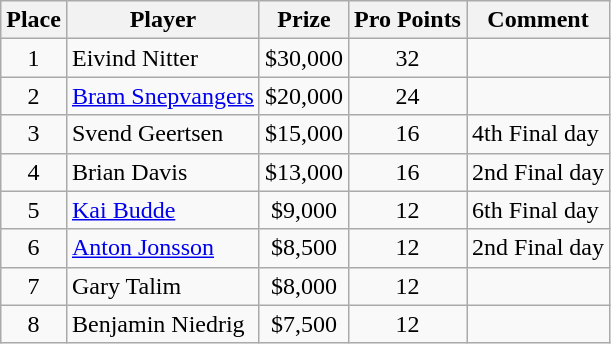<table class="wikitable">
<tr>
<th>Place</th>
<th>Player</th>
<th>Prize</th>
<th>Pro Points</th>
<th>Comment</th>
</tr>
<tr>
<td align=center>1</td>
<td> Eivind Nitter</td>
<td align=center>$30,000</td>
<td align=center>32</td>
<td></td>
</tr>
<tr>
<td align=center>2</td>
<td> <a href='#'>Bram Snepvangers</a></td>
<td align=center>$20,000</td>
<td align=center>24</td>
<td></td>
</tr>
<tr>
<td align=center>3</td>
<td> Svend Geertsen</td>
<td align=center>$15,000</td>
<td align=center>16</td>
<td>4th Final day</td>
</tr>
<tr>
<td align=center>4</td>
<td> Brian Davis</td>
<td align=center>$13,000</td>
<td align=center>16</td>
<td>2nd Final day</td>
</tr>
<tr>
<td align=center>5</td>
<td> <a href='#'>Kai Budde</a></td>
<td align=center>$9,000</td>
<td align=center>12</td>
<td>6th Final day</td>
</tr>
<tr>
<td align=center>6</td>
<td> <a href='#'>Anton Jonsson</a></td>
<td align=center>$8,500</td>
<td align=center>12</td>
<td>2nd Final day</td>
</tr>
<tr>
<td align=center>7</td>
<td> Gary Talim</td>
<td align=center>$8,000</td>
<td align=center>12</td>
<td></td>
</tr>
<tr>
<td align=center>8</td>
<td> Benjamin Niedrig</td>
<td align=center>$7,500</td>
<td align=center>12</td>
<td></td>
</tr>
</table>
